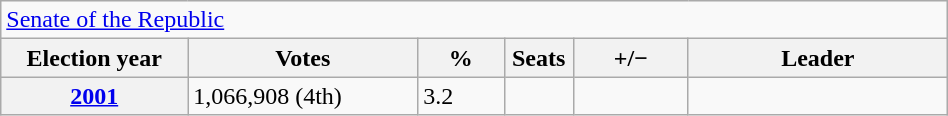<table class=wikitable style="width:50%; border:1px #AAAAFF solid">
<tr>
<td colspan=6><a href='#'>Senate of the Republic</a></td>
</tr>
<tr>
<th width=13%>Election year</th>
<th width=16%>Votes</th>
<th width=6%>%</th>
<th width=1%>Seats</th>
<th width=8%>+/−</th>
<th width=18%>Leader</th>
</tr>
<tr>
<th><a href='#'>2001</a></th>
<td>1,066,908	(4th)</td>
<td>3.2</td>
<td></td>
<td></td>
<td></td>
</tr>
</table>
